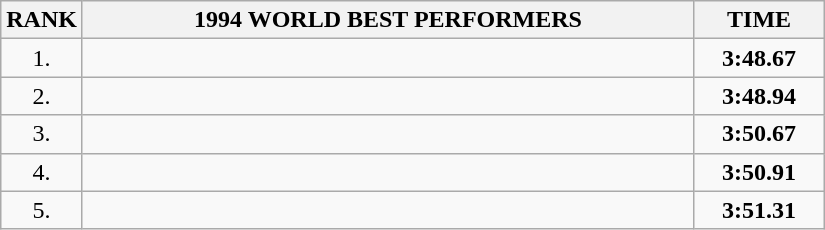<table class=wikitable>
<tr>
<th>RANK</th>
<th align="center" style="width: 25em">1994 WORLD BEST PERFORMERS</th>
<th align="center" style="width: 5em">TIME</th>
</tr>
<tr>
<td align="center">1.</td>
<td></td>
<td align="center"><strong>3:48.67</strong></td>
</tr>
<tr>
<td align="center">2.</td>
<td></td>
<td align="center"><strong>3:48.94</strong></td>
</tr>
<tr>
<td align="center">3.</td>
<td></td>
<td align="center"><strong>3:50.67</strong></td>
</tr>
<tr>
<td align="center">4.</td>
<td></td>
<td align="center"><strong>3:50.91</strong></td>
</tr>
<tr>
<td align="center">5.</td>
<td></td>
<td align="center"><strong>3:51.31</strong></td>
</tr>
</table>
